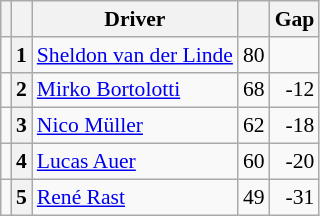<table class="wikitable" style="font-size: 90%;">
<tr>
<th></th>
<th></th>
<th>Driver</th>
<th></th>
<th>Gap</th>
</tr>
<tr>
<td align="left"></td>
<th>1</th>
<td> <a href='#'>Sheldon van der Linde</a></td>
<td align="right">80</td>
<td align="right"></td>
</tr>
<tr>
<td align="left"></td>
<th>2</th>
<td> <a href='#'>Mirko Bortolotti</a></td>
<td align="right">68</td>
<td align="right">-12</td>
</tr>
<tr>
<td align="left"></td>
<th>3</th>
<td> <a href='#'>Nico Müller</a></td>
<td align="right">62</td>
<td align="right">-18</td>
</tr>
<tr>
<td align="left"></td>
<th>4</th>
<td> <a href='#'>Lucas Auer</a></td>
<td align="right">60</td>
<td align="right">-20</td>
</tr>
<tr>
<td align="left"></td>
<th>5</th>
<td> <a href='#'>René Rast</a></td>
<td align="right">49</td>
<td align="right">-31</td>
</tr>
</table>
